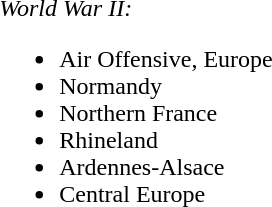<table align=center>
<tr>
<td><br><em>World War II:</em><ul><li>Air Offensive, Europe</li><li>Normandy</li><li>Northern France</li><li>Rhineland</li><li>Ardennes-Alsace</li><li>Central Europe</li></ul></td>
</tr>
</table>
